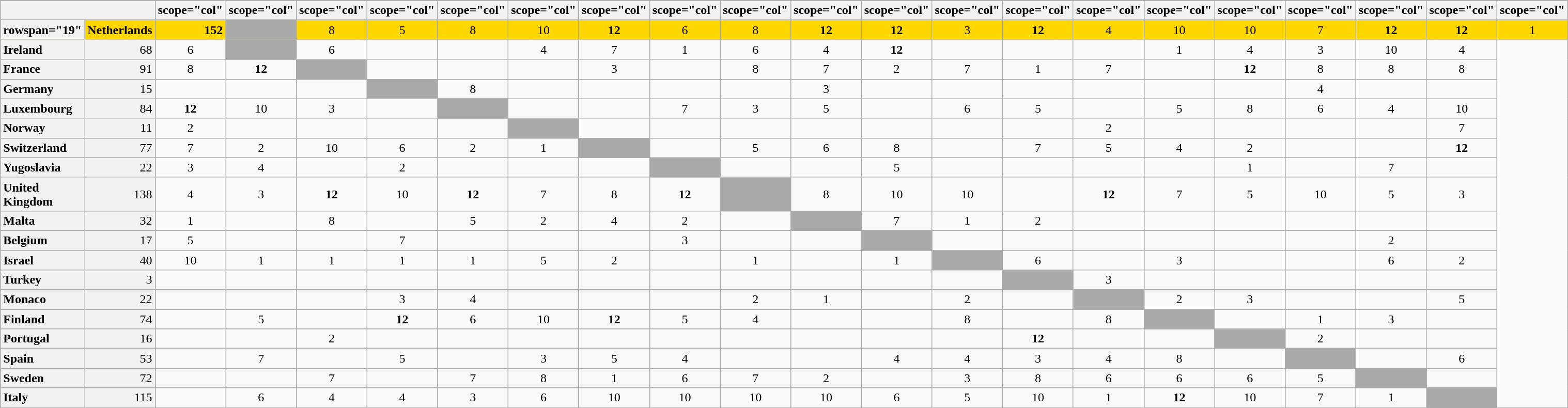<table class="wikitable plainrowheaders" style="text-align:center;">
<tr>
</tr>
<tr>
<th colspan="2"></th>
<th>scope="col" </th>
<th>scope="col" </th>
<th>scope="col" </th>
<th>scope="col" </th>
<th>scope="col" </th>
<th>scope="col" </th>
<th>scope="col" </th>
<th>scope="col" </th>
<th>scope="col" </th>
<th>scope="col" </th>
<th>scope="col" </th>
<th>scope="col" </th>
<th>scope="col" </th>
<th>scope="col" </th>
<th>scope="col" </th>
<th>scope="col" </th>
<th>scope="col" </th>
<th>scope="col" </th>
<th>scope="col" </th>
<th>scope="col" </th>
</tr>
<tr style="background:gold;">
<th>rowspan="19" </th>
<th scope="row" style="text-align:left; font-weight:bold; background:gold;">Netherlands</th>
<td style="text-align:right; font-weight:bold;">152</td>
<td style="text-align:left; background:#aaa;"></td>
<td>8</td>
<td>5</td>
<td>8</td>
<td>10</td>
<td><strong>12</strong></td>
<td>6</td>
<td>8</td>
<td><strong>12</strong></td>
<td><strong>12</strong></td>
<td>3</td>
<td><strong>12</strong></td>
<td>4</td>
<td>10</td>
<td>10</td>
<td>7</td>
<td><strong>12</strong></td>
<td><strong>12</strong></td>
<td>1</td>
</tr>
<tr>
<th scope="row" style="text-align:left; background:#f2f2f2;">Ireland</th>
<td style="text-align:right; background:#f2f2f2;">68</td>
<td>6</td>
<td style="text-align:left; background:#aaa;"></td>
<td>6</td>
<td></td>
<td></td>
<td>4</td>
<td>7</td>
<td>1</td>
<td>6</td>
<td>4</td>
<td><strong>12</strong></td>
<td></td>
<td></td>
<td></td>
<td>1</td>
<td>4</td>
<td>3</td>
<td>10</td>
<td>4</td>
</tr>
<tr>
<th scope="row" style="text-align:left; background:#f2f2f2;">France</th>
<td style="text-align:right; background:#f2f2f2;">91</td>
<td>8</td>
<td><strong>12</strong></td>
<td style="text-align:left; background:#aaa;"></td>
<td></td>
<td></td>
<td></td>
<td>3</td>
<td></td>
<td>8</td>
<td>7</td>
<td>2</td>
<td>7</td>
<td>1</td>
<td>7</td>
<td></td>
<td><strong>12</strong></td>
<td>8</td>
<td>8</td>
<td>8</td>
</tr>
<tr>
<th scope="row" style="text-align:left; background:#f2f2f2;">Germany</th>
<td style="text-align:right; background:#f2f2f2;">15</td>
<td></td>
<td></td>
<td></td>
<td style="text-align:left; background:#aaa;"></td>
<td>8</td>
<td></td>
<td></td>
<td></td>
<td></td>
<td>3</td>
<td></td>
<td></td>
<td></td>
<td></td>
<td></td>
<td></td>
<td>4</td>
<td></td>
<td></td>
</tr>
<tr>
<th scope="row" style="text-align:left; background:#f2f2f2;">Luxembourg</th>
<td style="text-align:right; background:#f2f2f2;">84</td>
<td><strong>12</strong></td>
<td>10</td>
<td>3</td>
<td></td>
<td style="text-align:left; background:#aaa;"></td>
<td></td>
<td></td>
<td>7</td>
<td>3</td>
<td>5</td>
<td></td>
<td>6</td>
<td>5</td>
<td></td>
<td>5</td>
<td>8</td>
<td>6</td>
<td>4</td>
<td>10</td>
</tr>
<tr>
<th scope="row" style="text-align:left; background:#f2f2f2;">Norway</th>
<td style="text-align:right; background:#f2f2f2;">11</td>
<td>2</td>
<td></td>
<td></td>
<td></td>
<td></td>
<td style="text-align:left; background:#aaa;"></td>
<td></td>
<td></td>
<td></td>
<td></td>
<td></td>
<td></td>
<td></td>
<td>2</td>
<td></td>
<td></td>
<td></td>
<td></td>
<td>7</td>
</tr>
<tr>
<th scope="row" style="text-align:left; background:#f2f2f2;">Switzerland</th>
<td style="text-align:right; background:#f2f2f2;">77</td>
<td>7</td>
<td>2</td>
<td>10</td>
<td>6</td>
<td>2</td>
<td>1</td>
<td style="text-align:left; background:#aaa;"></td>
<td></td>
<td>5</td>
<td>6</td>
<td>8</td>
<td></td>
<td>7</td>
<td>5</td>
<td>4</td>
<td>2</td>
<td></td>
<td></td>
<td><strong>12</strong></td>
</tr>
<tr>
<th scope="row" style="text-align:left; background:#f2f2f2;">Yugoslavia</th>
<td style="text-align:right; background:#f2f2f2;">22</td>
<td>3</td>
<td>4</td>
<td></td>
<td>2</td>
<td></td>
<td></td>
<td></td>
<td style="text-align:left; background:#aaa;"></td>
<td></td>
<td></td>
<td>5</td>
<td></td>
<td></td>
<td></td>
<td></td>
<td>1</td>
<td></td>
<td>7</td>
<td></td>
</tr>
<tr>
<th scope="row" style="text-align:left; background:#f2f2f2;">United Kingdom</th>
<td style="text-align:right; background:#f2f2f2;">138</td>
<td>4</td>
<td>3</td>
<td><strong>12</strong></td>
<td>10</td>
<td><strong>12</strong></td>
<td>7</td>
<td>8</td>
<td><strong>12</strong></td>
<td style="text-align:left; background:#aaa;"></td>
<td>8</td>
<td>10</td>
<td>10</td>
<td></td>
<td><strong>12</strong></td>
<td>7</td>
<td>5</td>
<td>10</td>
<td>5</td>
<td>3</td>
</tr>
<tr>
<th scope="row" style="text-align:left; background:#f2f2f2;">Malta</th>
<td style="text-align:right; background:#f2f2f2;">32</td>
<td>1</td>
<td></td>
<td>8</td>
<td></td>
<td>5</td>
<td>2</td>
<td>4</td>
<td>2</td>
<td></td>
<td style="text-align:left; background:#aaa;"></td>
<td>7</td>
<td>1</td>
<td>2</td>
<td></td>
<td></td>
<td></td>
<td></td>
<td></td>
<td></td>
</tr>
<tr>
<th scope="row" style="text-align:left; background:#f2f2f2;">Belgium</th>
<td style="text-align:right; background:#f2f2f2;">17</td>
<td>5</td>
<td></td>
<td></td>
<td>7</td>
<td></td>
<td></td>
<td></td>
<td>3</td>
<td></td>
<td></td>
<td style="text-align:left; background:#aaa;"></td>
<td></td>
<td></td>
<td></td>
<td></td>
<td></td>
<td></td>
<td>2</td>
<td></td>
</tr>
<tr>
<th scope="row" style="text-align:left; background:#f2f2f2;">Israel</th>
<td style="text-align:right; background:#f2f2f2;">40</td>
<td>10</td>
<td>1</td>
<td>1</td>
<td>1</td>
<td>1</td>
<td>5</td>
<td>2</td>
<td></td>
<td>1</td>
<td></td>
<td>1</td>
<td style="text-align:left; background:#aaa;"></td>
<td>6</td>
<td></td>
<td>3</td>
<td></td>
<td></td>
<td>6</td>
<td>2</td>
</tr>
<tr>
<th scope="row" style="text-align:left; background:#f2f2f2;">Turkey</th>
<td style="text-align:right; background:#f2f2f2;">3</td>
<td></td>
<td></td>
<td></td>
<td></td>
<td></td>
<td></td>
<td></td>
<td></td>
<td></td>
<td></td>
<td></td>
<td></td>
<td style="text-align:left; background:#aaa;"></td>
<td>3</td>
<td></td>
<td></td>
<td></td>
<td></td>
<td></td>
</tr>
<tr>
<th scope="row" style="text-align:left; background:#f2f2f2;">Monaco</th>
<td style="text-align:right; background:#f2f2f2;">22</td>
<td></td>
<td></td>
<td></td>
<td>3</td>
<td>4</td>
<td></td>
<td></td>
<td></td>
<td>2</td>
<td>1</td>
<td></td>
<td>2</td>
<td></td>
<td style="text-align:left; background:#aaa;"></td>
<td>2</td>
<td>3</td>
<td></td>
<td></td>
<td>5</td>
</tr>
<tr>
<th scope="row" style="text-align:left; background:#f2f2f2;">Finland</th>
<td style="text-align:right; background:#f2f2f2;">74</td>
<td></td>
<td>5</td>
<td></td>
<td><strong>12</strong></td>
<td>6</td>
<td>10</td>
<td><strong>12</strong></td>
<td>5</td>
<td>4</td>
<td></td>
<td></td>
<td>8</td>
<td></td>
<td>8</td>
<td style="text-align:left; background:#aaa;"></td>
<td></td>
<td>1</td>
<td>3</td>
<td></td>
</tr>
<tr>
<th scope="row" style="text-align:left; background:#f2f2f2;">Portugal</th>
<td style="text-align:right; background:#f2f2f2;">16</td>
<td></td>
<td></td>
<td>2</td>
<td></td>
<td></td>
<td></td>
<td></td>
<td></td>
<td></td>
<td></td>
<td></td>
<td></td>
<td><strong>12</strong></td>
<td></td>
<td></td>
<td style="text-align:left; background:#aaa;"></td>
<td>2</td>
<td></td>
<td></td>
</tr>
<tr>
<th scope="row" style="text-align:left; background:#f2f2f2;">Spain</th>
<td style="text-align:right; background:#f2f2f2;">53</td>
<td></td>
<td>7</td>
<td></td>
<td>5</td>
<td></td>
<td>3</td>
<td>5</td>
<td>4</td>
<td></td>
<td></td>
<td>4</td>
<td>4</td>
<td>3</td>
<td>4</td>
<td>8</td>
<td></td>
<td style="text-align:left; background:#aaa;"></td>
<td></td>
<td>6</td>
</tr>
<tr>
<th scope="row" style="text-align:left; background:#f2f2f2;">Sweden</th>
<td style="text-align:right; background:#f2f2f2;">72</td>
<td></td>
<td></td>
<td>7</td>
<td></td>
<td>7</td>
<td>8</td>
<td>1</td>
<td>6</td>
<td>7</td>
<td>2</td>
<td></td>
<td>3</td>
<td>8</td>
<td>6</td>
<td>6</td>
<td>6</td>
<td>5</td>
<td style="text-align:left; background:#aaa;"></td>
<td></td>
</tr>
<tr>
<th scope="row" style="text-align:left; background:#f2f2f2;">Italy</th>
<td style="text-align:right; background:#f2f2f2;">115</td>
<td></td>
<td>6</td>
<td>4</td>
<td>4</td>
<td>3</td>
<td>6</td>
<td>10</td>
<td>10</td>
<td>10</td>
<td>10</td>
<td>6</td>
<td>5</td>
<td>10</td>
<td>1</td>
<td><strong>12</strong></td>
<td>10</td>
<td>7</td>
<td>1</td>
<td style="text-align:left; background:#aaa;"></td>
</tr>
</table>
